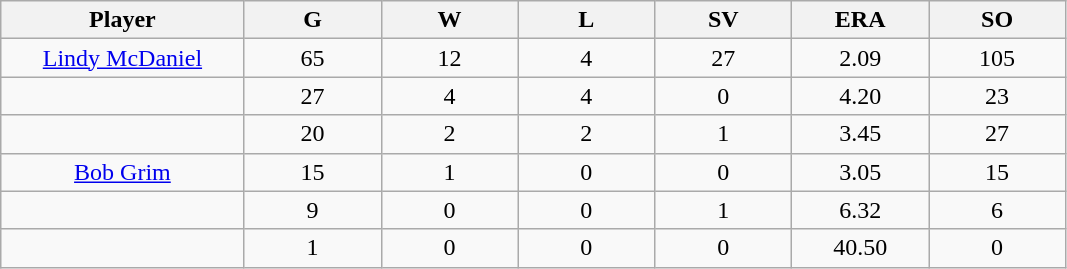<table class="wikitable sortable">
<tr>
<th bgcolor="#DDDDFF" width="16%">Player</th>
<th bgcolor="#DDDDFF" width="9%">G</th>
<th bgcolor="#DDDDFF" width="9%">W</th>
<th bgcolor="#DDDDFF" width="9%">L</th>
<th bgcolor="#DDDDFF" width="9%">SV</th>
<th bgcolor="#DDDDFF" width="9%">ERA</th>
<th bgcolor="#DDDDFF" width="9%">SO</th>
</tr>
<tr align="center">
<td><a href='#'>Lindy McDaniel</a></td>
<td>65</td>
<td>12</td>
<td>4</td>
<td>27</td>
<td>2.09</td>
<td>105</td>
</tr>
<tr align="center">
<td></td>
<td>27</td>
<td>4</td>
<td>4</td>
<td>0</td>
<td>4.20</td>
<td>23</td>
</tr>
<tr align="center">
<td></td>
<td>20</td>
<td>2</td>
<td>2</td>
<td>1</td>
<td>3.45</td>
<td>27</td>
</tr>
<tr align="center">
<td><a href='#'>Bob Grim</a></td>
<td>15</td>
<td>1</td>
<td>0</td>
<td>0</td>
<td>3.05</td>
<td>15</td>
</tr>
<tr align="center">
<td></td>
<td>9</td>
<td>0</td>
<td>0</td>
<td>1</td>
<td>6.32</td>
<td>6</td>
</tr>
<tr align="center">
<td></td>
<td>1</td>
<td>0</td>
<td>0</td>
<td>0</td>
<td>40.50</td>
<td>0</td>
</tr>
</table>
